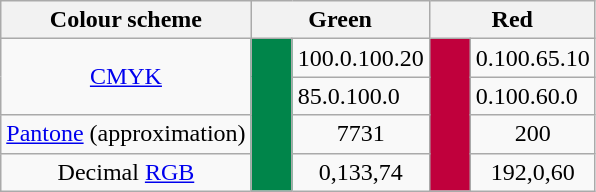<table class="wikitable">
<tr>
<th>Colour scheme</th>
<th colspan="2" style="width:100px;">Green</th>
<th colspan="2">Red</th>
</tr>
<tr align=center>
<td rowspan="2"><a href='#'>CMYK</a></td>
<td rowspan="4" style="background:#00854A; width:20px;"></td>
<td>100.0.100.20</td>
<td rowspan="4" style="background:#C0003C; width:20px;"></td>
<td>0.100.65.10</td>
</tr>
<tr>
<td>85.0.100.0</td>
<td>0.100.60.0</td>
</tr>
<tr align=center>
<td><a href='#'>Pantone</a> (approximation)</td>
<td>7731</td>
<td>200</td>
</tr>
<tr align=center>
<td>Decimal <a href='#'>RGB</a></td>
<td>0,133,74</td>
<td>192,0,60</td>
</tr>
</table>
